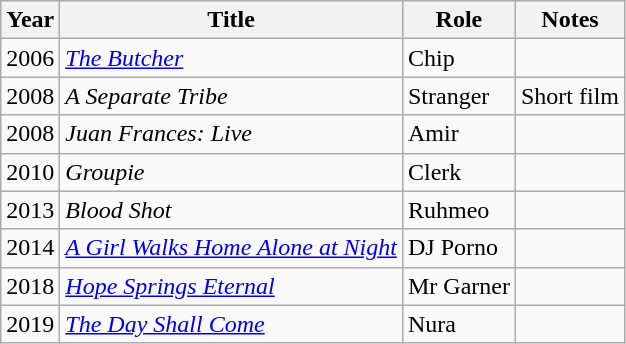<table class="wikitable sortable">
<tr>
<th>Year</th>
<th>Title</th>
<th>Role</th>
<th class="unsortable">Notes</th>
</tr>
<tr>
<td>2006</td>
<td><em><a href='#'>The Butcher</a></em></td>
<td>Chip</td>
<td></td>
</tr>
<tr>
<td>2008</td>
<td><em>A Separate Tribe</em></td>
<td>Stranger</td>
<td>Short film</td>
</tr>
<tr>
<td>2008</td>
<td><em>Juan Frances: Live</em></td>
<td>Amir</td>
<td></td>
</tr>
<tr>
<td>2010</td>
<td><em>Groupie</em></td>
<td>Clerk</td>
<td></td>
</tr>
<tr>
<td>2013</td>
<td><em>Blood Shot</em></td>
<td>Ruhmeo</td>
<td></td>
</tr>
<tr>
<td>2014</td>
<td><em><a href='#'>A Girl Walks Home Alone at Night</a></em></td>
<td>DJ Porno</td>
<td></td>
</tr>
<tr>
<td>2018</td>
<td><em><a href='#'>Hope Springs Eternal</a></em></td>
<td>Mr Garner</td>
<td></td>
</tr>
<tr>
<td>2019</td>
<td><em><a href='#'>The Day Shall Come</a></em></td>
<td>Nura</td>
<td></td>
</tr>
</table>
